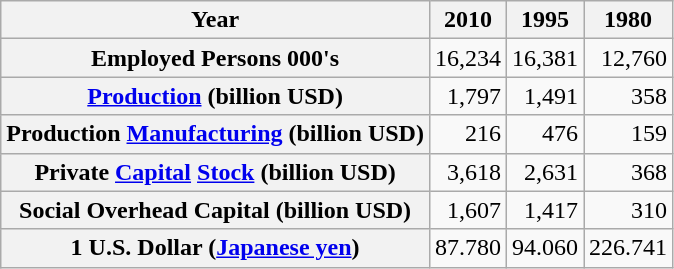<table class="wikitable" style="text-align:right">
<tr>
<th>Year</th>
<th>2010</th>
<th>1995</th>
<th>1980</th>
</tr>
<tr>
<th>Employed Persons 000's</th>
<td>16,234</td>
<td>16,381</td>
<td>12,760</td>
</tr>
<tr>
<th><a href='#'>Production</a> (billion USD)</th>
<td>1,797</td>
<td>1,491</td>
<td>358</td>
</tr>
<tr>
<th>Production <a href='#'>Manufacturing</a> (billion USD)</th>
<td>216</td>
<td>476</td>
<td>159</td>
</tr>
<tr>
<th>Private <a href='#'>Capital</a> <a href='#'>Stock</a> (billion USD)</th>
<td>3,618</td>
<td>2,631</td>
<td>368</td>
</tr>
<tr>
<th>Social Overhead Capital (billion USD)</th>
<td>1,607</td>
<td>1,417</td>
<td>310</td>
</tr>
<tr>
<th>1 U.S. Dollar (<a href='#'>Japanese yen</a>)</th>
<td>87.780</td>
<td>94.060</td>
<td>226.741</td>
</tr>
</table>
